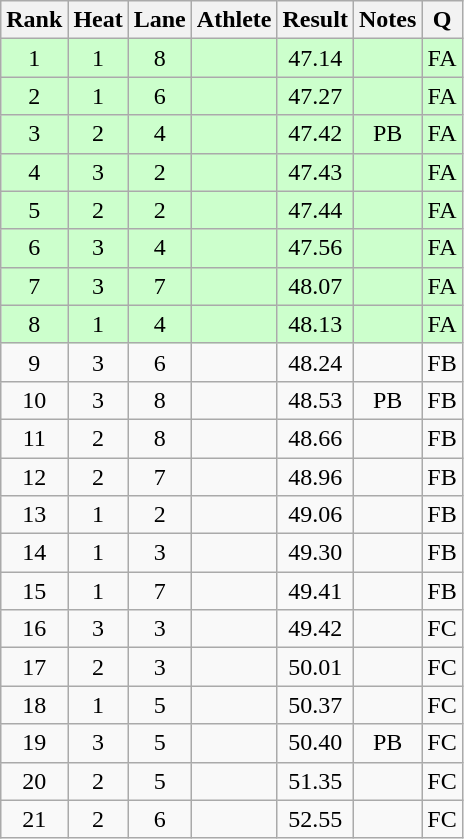<table class="wikitable sortable" style="text-align:center">
<tr>
<th>Rank</th>
<th>Heat</th>
<th>Lane</th>
<th>Athlete</th>
<th>Result</th>
<th>Notes</th>
<th>Q</th>
</tr>
<tr bgcolor=ccffcc>
<td>1</td>
<td>1</td>
<td>8</td>
<td align=left></td>
<td>47.14</td>
<td></td>
<td>FA</td>
</tr>
<tr bgcolor=ccffcc>
<td>2</td>
<td>1</td>
<td>6</td>
<td align=left></td>
<td>47.27</td>
<td></td>
<td>FA</td>
</tr>
<tr bgcolor=ccffcc>
<td>3</td>
<td>2</td>
<td>4</td>
<td align=left></td>
<td>47.42</td>
<td>PB</td>
<td>FA</td>
</tr>
<tr bgcolor=ccffcc>
<td>4</td>
<td>3</td>
<td>2</td>
<td align=left></td>
<td>47.43</td>
<td></td>
<td>FA</td>
</tr>
<tr bgcolor=ccffcc>
<td>5</td>
<td>2</td>
<td>2</td>
<td align=left></td>
<td>47.44</td>
<td></td>
<td>FA</td>
</tr>
<tr bgcolor=ccffcc>
<td>6</td>
<td>3</td>
<td>4</td>
<td align=left></td>
<td>47.56</td>
<td></td>
<td>FA</td>
</tr>
<tr bgcolor=ccffcc>
<td>7</td>
<td>3</td>
<td>7</td>
<td align=left></td>
<td>48.07</td>
<td></td>
<td>FA</td>
</tr>
<tr bgcolor=ccffcc>
<td>8</td>
<td>1</td>
<td>4</td>
<td align=left></td>
<td>48.13</td>
<td></td>
<td>FA</td>
</tr>
<tr>
<td>9</td>
<td>3</td>
<td>6</td>
<td align=left></td>
<td>48.24</td>
<td></td>
<td>FB</td>
</tr>
<tr>
<td>10</td>
<td>3</td>
<td>8</td>
<td align=left></td>
<td>48.53</td>
<td>PB</td>
<td>FB</td>
</tr>
<tr>
<td>11</td>
<td>2</td>
<td>8</td>
<td align=left></td>
<td>48.66</td>
<td></td>
<td>FB</td>
</tr>
<tr>
<td>12</td>
<td>2</td>
<td>7</td>
<td align=left></td>
<td>48.96</td>
<td></td>
<td>FB</td>
</tr>
<tr>
<td>13</td>
<td>1</td>
<td>2</td>
<td align=left></td>
<td>49.06</td>
<td></td>
<td>FB</td>
</tr>
<tr>
<td>14</td>
<td>1</td>
<td>3</td>
<td align=left></td>
<td>49.30</td>
<td></td>
<td>FB</td>
</tr>
<tr>
<td>15</td>
<td>1</td>
<td>7</td>
<td align=left></td>
<td>49.41</td>
<td></td>
<td>FB</td>
</tr>
<tr>
<td>16</td>
<td>3</td>
<td>3</td>
<td align=left></td>
<td>49.42</td>
<td></td>
<td>FC</td>
</tr>
<tr>
<td>17</td>
<td>2</td>
<td>3</td>
<td align=left></td>
<td>50.01</td>
<td></td>
<td>FC</td>
</tr>
<tr>
<td>18</td>
<td>1</td>
<td>5</td>
<td align=left></td>
<td>50.37</td>
<td></td>
<td>FC</td>
</tr>
<tr>
<td>19</td>
<td>3</td>
<td>5</td>
<td align=left></td>
<td>50.40</td>
<td>PB</td>
<td>FC</td>
</tr>
<tr>
<td>20</td>
<td>2</td>
<td>5</td>
<td align=left></td>
<td>51.35</td>
<td></td>
<td>FC</td>
</tr>
<tr>
<td>21</td>
<td>2</td>
<td>6</td>
<td align=left></td>
<td>52.55</td>
<td></td>
<td>FC</td>
</tr>
</table>
